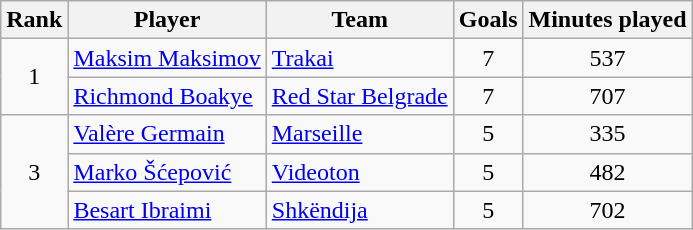<table class="wikitable" style="text-align:center">
<tr>
<th>Rank</th>
<th>Player</th>
<th>Team</th>
<th>Goals</th>
<th>Minutes played</th>
</tr>
<tr>
<td rowspan="2">1</td>
<td align=left> <a href='#'>Maksim Maksimov</a></td>
<td align=left> <a href='#'>Trakai</a></td>
<td>7</td>
<td>537</td>
</tr>
<tr>
<td align=left> <a href='#'>Richmond Boakye</a></td>
<td align=left> <a href='#'>Red Star Belgrade</a></td>
<td>7</td>
<td>707</td>
</tr>
<tr>
<td rowspan="3">3</td>
<td align=left> <a href='#'>Valère Germain</a></td>
<td align=left> <a href='#'>Marseille</a></td>
<td>5</td>
<td>335</td>
</tr>
<tr>
<td align=left> <a href='#'>Marko Šćepović</a></td>
<td align=left> <a href='#'>Videoton</a></td>
<td>5</td>
<td>482</td>
</tr>
<tr>
<td align=left> <a href='#'>Besart Ibraimi</a></td>
<td align=left> <a href='#'>Shkëndija</a></td>
<td>5</td>
<td>702</td>
</tr>
</table>
